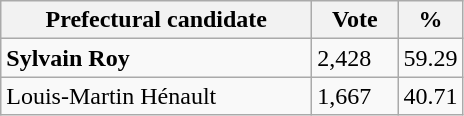<table class="wikitable">
<tr>
<th bgcolor="#DDDDFF" width="200px">Prefectural candidate</th>
<th bgcolor="#DDDDFF" width="50px">Vote</th>
<th bgcolor="#DDDDFF" width="30px">%</th>
</tr>
<tr>
<td><strong>Sylvain Roy</strong></td>
<td>2,428</td>
<td>59.29</td>
</tr>
<tr>
<td>Louis-Martin Hénault</td>
<td>1,667</td>
<td>40.71</td>
</tr>
</table>
